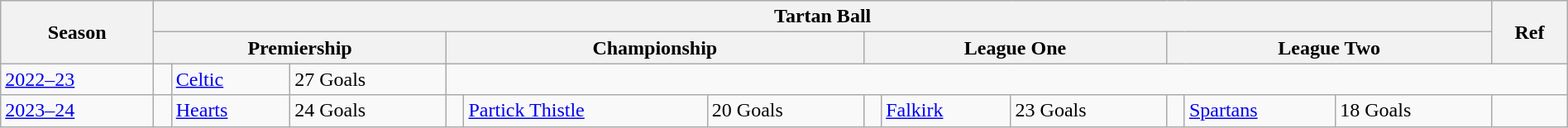<table class="wikitable" style="text-align: left; width:100%;">
<tr>
<th rowspan="2">Season</th>
<th colspan="12">Tartan Ball</th>
<th rowspan="2">Ref</th>
</tr>
<tr>
<th colspan="3">Premiership</th>
<th colspan="3">Championship</th>
<th colspan="3">League One</th>
<th colspan="3">League Two</th>
</tr>
<tr>
<td><a href='#'>2022–23</a></td>
<td align="left"></td>
<td><a href='#'>Celtic</a></td>
<td>27 Goals</td>
</tr>
<tr>
<td><a href='#'>2023–24</a></td>
<td align="left"></td>
<td><a href='#'>Hearts</a></td>
<td>24 Goals</td>
<td align="left"></td>
<td><a href='#'>Partick Thistle</a></td>
<td>20 Goals</td>
<td align="left"></td>
<td><a href='#'>Falkirk</a></td>
<td>23 Goals</td>
<td align="left"></td>
<td><a href='#'>Spartans</a></td>
<td>18 Goals</td>
<td></td>
</tr>
</table>
